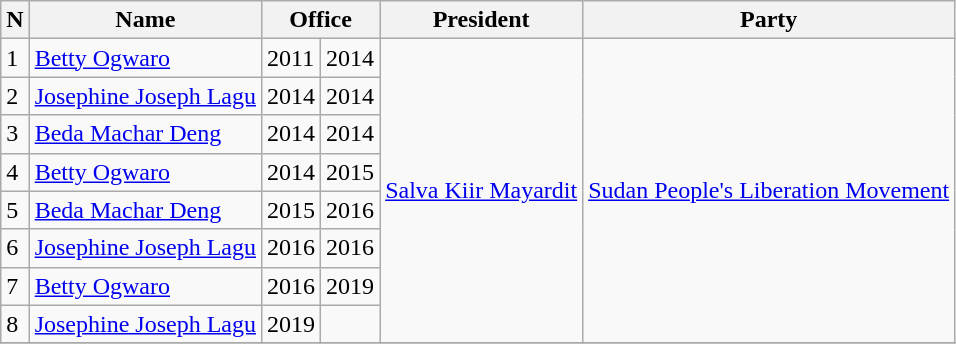<table class="wikitable">
<tr>
<th>N</th>
<th>Name</th>
<th colspan="2">Office</th>
<th>President</th>
<th>Party</th>
</tr>
<tr>
<td>1</td>
<td><a href='#'>Betty Ogwaro</a></td>
<td>2011</td>
<td>2014</td>
<td rowspan="8"><a href='#'>Salva Kiir Mayardit</a></td>
<td rowspan="8"><a href='#'>Sudan People's Liberation Movement</a></td>
</tr>
<tr>
<td>2</td>
<td><a href='#'>Josephine Joseph Lagu</a></td>
<td>2014</td>
<td>2014</td>
</tr>
<tr>
<td>3</td>
<td><a href='#'>Beda Machar Deng</a></td>
<td>2014</td>
<td>2014</td>
</tr>
<tr>
<td>4</td>
<td><a href='#'>Betty Ogwaro</a></td>
<td>2014</td>
<td>2015</td>
</tr>
<tr>
<td>5</td>
<td><a href='#'>Beda Machar Deng</a></td>
<td>2015</td>
<td>2016</td>
</tr>
<tr>
<td>6</td>
<td><a href='#'>Josephine Joseph Lagu</a></td>
<td>2016</td>
<td>2016</td>
</tr>
<tr>
<td>7</td>
<td><a href='#'>Betty Ogwaro</a></td>
<td>2016</td>
<td>2019</td>
</tr>
<tr>
<td>8</td>
<td><a href='#'>Josephine Joseph Lagu</a></td>
<td>2019</td>
<td></td>
</tr>
<tr>
</tr>
</table>
